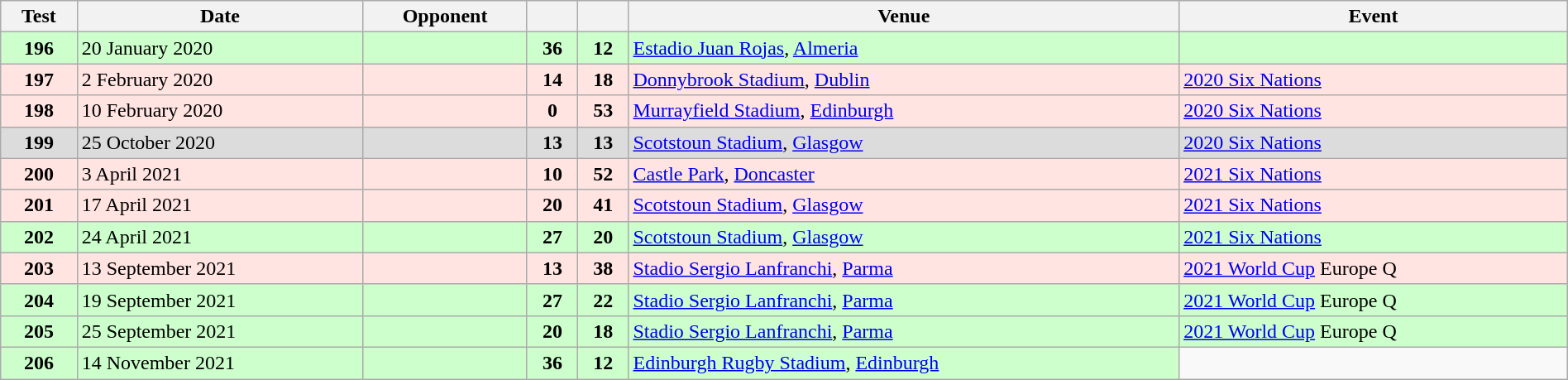<table class="wikitable sortable" style="width:100%">
<tr>
<th>Test</th>
<th>Date</th>
<th>Opponent</th>
<th></th>
<th></th>
<th>Venue</th>
<th>Event</th>
</tr>
<tr bgcolor="CCFFCC">
<td align="center"><strong>196</strong></td>
<td>20 January 2020</td>
<td></td>
<td align="center"><strong>36</strong></td>
<td align="center"><strong>12</strong></td>
<td><a href='#'>Estadio Juan Rojas</a>, <a href='#'>Almeria</a></td>
<td></td>
</tr>
<tr bgcolor="FFE4E1">
<td align="center"><strong>197</strong></td>
<td>2 February 2020</td>
<td></td>
<td align="center"><strong>14</strong></td>
<td align="center"><strong>18</strong></td>
<td><a href='#'>Donnybrook Stadium</a>, <a href='#'>Dublin</a></td>
<td><a href='#'>2020 Six Nations</a></td>
</tr>
<tr bgcolor="FFE4E1">
<td align="center"><strong>198</strong></td>
<td>10 February 2020</td>
<td></td>
<td align="center"><strong>0</strong></td>
<td align="center"><strong>53</strong></td>
<td><a href='#'>Murrayfield Stadium</a>, <a href='#'>Edinburgh</a></td>
<td><a href='#'>2020 Six Nations</a></td>
</tr>
<tr bgcolor="DCDCDC">
<td align="center"><strong>199</strong></td>
<td>25 October 2020</td>
<td></td>
<td align="center"><strong>13</strong></td>
<td align="center"><strong>13</strong></td>
<td><a href='#'>Scotstoun Stadium</a>, <a href='#'>Glasgow</a></td>
<td><a href='#'>2020 Six Nations</a></td>
</tr>
<tr bgcolor="FFE4E1">
<td align="center"><strong>200</strong></td>
<td>3 April 2021</td>
<td></td>
<td align="center"><strong>10</strong></td>
<td align="center"><strong>52</strong></td>
<td><a href='#'>Castle Park</a>, <a href='#'>Doncaster</a></td>
<td><a href='#'>2021 Six Nations</a></td>
</tr>
<tr bgcolor="FFE4E1">
<td align="center"><strong>201</strong></td>
<td>17 April 2021</td>
<td></td>
<td align="center"><strong>20</strong></td>
<td align="center"><strong>41</strong></td>
<td><a href='#'>Scotstoun Stadium</a>, <a href='#'>Glasgow</a></td>
<td><a href='#'>2021 Six Nations</a></td>
</tr>
<tr bgcolor="CCFFCC">
<td align="center"><strong>202</strong></td>
<td>24 April 2021</td>
<td></td>
<td align="center"><strong>27</strong></td>
<td align="center"><strong>20</strong></td>
<td><a href='#'>Scotstoun Stadium</a>, <a href='#'>Glasgow</a></td>
<td><a href='#'>2021 Six Nations</a></td>
</tr>
<tr bgcolor="FFE4E1">
<td align="center"><strong>203</strong></td>
<td>13 September 2021</td>
<td></td>
<td align="center"><strong>13</strong></td>
<td align="center"><strong>38</strong></td>
<td><a href='#'>Stadio Sergio Lanfranchi</a>, <a href='#'>Parma</a></td>
<td><a href='#'>2021 World Cup</a> Europe Q</td>
</tr>
<tr bgcolor="CCFFCC">
<td align="center"><strong>204</strong></td>
<td>19 September 2021</td>
<td></td>
<td align="center"><strong>27</strong></td>
<td align="center"><strong>22</strong></td>
<td><a href='#'>Stadio Sergio Lanfranchi</a>, <a href='#'>Parma</a></td>
<td><a href='#'>2021 World Cup</a> Europe Q</td>
</tr>
<tr bgcolor="CCFFCC">
<td align="center"><strong>205</strong></td>
<td>25 September 2021</td>
<td></td>
<td align="center"><strong>20</strong></td>
<td align="center"><strong>18</strong></td>
<td><a href='#'>Stadio Sergio Lanfranchi</a>, <a href='#'>Parma</a></td>
<td><a href='#'>2021 World Cup</a> Europe Q</td>
</tr>
<tr bgcolor="CCFFCC">
<td align="center"><strong>206</strong></td>
<td>14 November 2021</td>
<td></td>
<td align="center"><strong>36</strong></td>
<td align="center"><strong>12</strong></td>
<td><a href='#'>Edinburgh Rugby Stadium</a>, <a href='#'>Edinburgh</a></td>
</tr>
</table>
